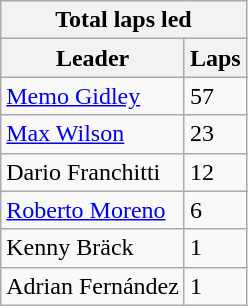<table class="wikitable">
<tr>
<th colspan=2>Total laps led</th>
</tr>
<tr>
<th>Leader</th>
<th>Laps</th>
</tr>
<tr>
<td><a href='#'>Memo Gidley</a></td>
<td>57</td>
</tr>
<tr>
<td><a href='#'>Max Wilson</a></td>
<td>23</td>
</tr>
<tr>
<td>Dario Franchitti</td>
<td>12</td>
</tr>
<tr>
<td><a href='#'>Roberto Moreno</a></td>
<td>6</td>
</tr>
<tr>
<td>Kenny Bräck</td>
<td>1</td>
</tr>
<tr>
<td>Adrian Fernández</td>
<td>1</td>
</tr>
</table>
